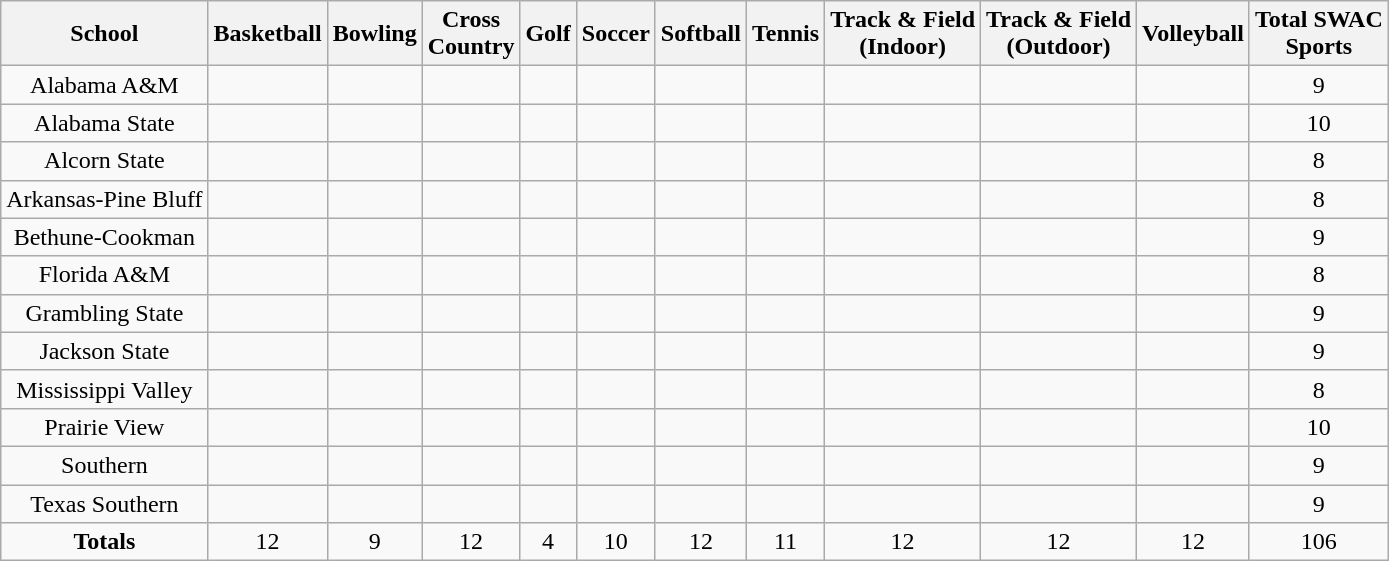<table class="wikitable" style="text-align:center">
<tr>
<th>School</th>
<th>Basketball</th>
<th>Bowling</th>
<th>Cross<br>Country</th>
<th>Golf</th>
<th>Soccer</th>
<th>Softball</th>
<th>Tennis</th>
<th>Track & Field<br>(Indoor)</th>
<th>Track & Field<br>(Outdoor)</th>
<th>Volleyball</th>
<th>Total SWAC<br>Sports</th>
</tr>
<tr>
<td>Alabama A&M</td>
<td></td>
<td></td>
<td></td>
<td></td>
<td></td>
<td></td>
<td></td>
<td></td>
<td></td>
<td></td>
<td>9</td>
</tr>
<tr>
<td>Alabama State</td>
<td></td>
<td></td>
<td></td>
<td></td>
<td></td>
<td></td>
<td></td>
<td></td>
<td></td>
<td></td>
<td>10</td>
</tr>
<tr>
<td>Alcorn State</td>
<td></td>
<td></td>
<td></td>
<td></td>
<td></td>
<td></td>
<td></td>
<td></td>
<td></td>
<td></td>
<td>8</td>
</tr>
<tr>
<td>Arkansas-Pine Bluff</td>
<td></td>
<td></td>
<td></td>
<td></td>
<td></td>
<td></td>
<td></td>
<td></td>
<td></td>
<td></td>
<td>8</td>
</tr>
<tr>
<td>Bethune-Cookman</td>
<td></td>
<td></td>
<td></td>
<td></td>
<td></td>
<td></td>
<td></td>
<td></td>
<td></td>
<td></td>
<td>9</td>
</tr>
<tr>
<td>Florida A&M</td>
<td></td>
<td></td>
<td></td>
<td></td>
<td></td>
<td></td>
<td></td>
<td></td>
<td></td>
<td></td>
<td>8</td>
</tr>
<tr>
<td>Grambling State</td>
<td></td>
<td></td>
<td></td>
<td></td>
<td></td>
<td></td>
<td></td>
<td></td>
<td></td>
<td></td>
<td>9</td>
</tr>
<tr>
<td>Jackson State</td>
<td></td>
<td></td>
<td></td>
<td></td>
<td></td>
<td></td>
<td></td>
<td></td>
<td></td>
<td></td>
<td>9</td>
</tr>
<tr>
<td>Mississippi Valley</td>
<td></td>
<td></td>
<td></td>
<td></td>
<td></td>
<td></td>
<td></td>
<td></td>
<td></td>
<td></td>
<td>8</td>
</tr>
<tr>
<td>Prairie View</td>
<td></td>
<td></td>
<td></td>
<td></td>
<td></td>
<td></td>
<td></td>
<td></td>
<td></td>
<td></td>
<td>10</td>
</tr>
<tr>
<td>Southern</td>
<td></td>
<td></td>
<td></td>
<td></td>
<td></td>
<td></td>
<td></td>
<td></td>
<td></td>
<td></td>
<td>9</td>
</tr>
<tr>
<td>Texas Southern</td>
<td></td>
<td></td>
<td></td>
<td></td>
<td></td>
<td></td>
<td></td>
<td></td>
<td></td>
<td></td>
<td>9</td>
</tr>
<tr>
<td><strong>Totals</strong></td>
<td>12</td>
<td>9</td>
<td>12</td>
<td>4</td>
<td>10</td>
<td>12</td>
<td>11</td>
<td>12</td>
<td>12</td>
<td>12</td>
<td>106</td>
</tr>
</table>
